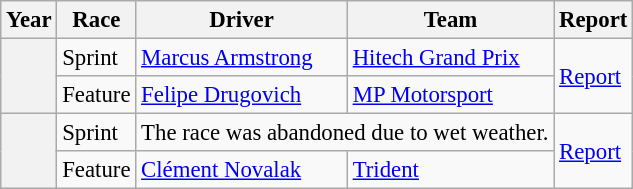<table class="wikitable" style="font-size:95%;">
<tr>
<th>Year</th>
<th>Race</th>
<th>Driver</th>
<th>Team</th>
<th>Report</th>
</tr>
<tr>
<th rowspan=2></th>
<td>Sprint</td>
<td> <a href='#'>Marcus Armstrong</a></td>
<td><a href='#'>Hitech Grand Prix</a></td>
<td rowspan=2><a href='#'>Report</a></td>
</tr>
<tr>
<td>Feature</td>
<td> <a href='#'>Felipe Drugovich</a></td>
<td><a href='#'>MP Motorsport</a></td>
</tr>
<tr>
<th rowspan=2></th>
<td>Sprint</td>
<td colspan=2>The race was abandoned due to wet weather.</td>
<td rowspan=2><a href='#'>Report</a></td>
</tr>
<tr>
<td>Feature</td>
<td> <a href='#'>Clément Novalak</a></td>
<td><a href='#'>Trident</a></td>
</tr>
</table>
